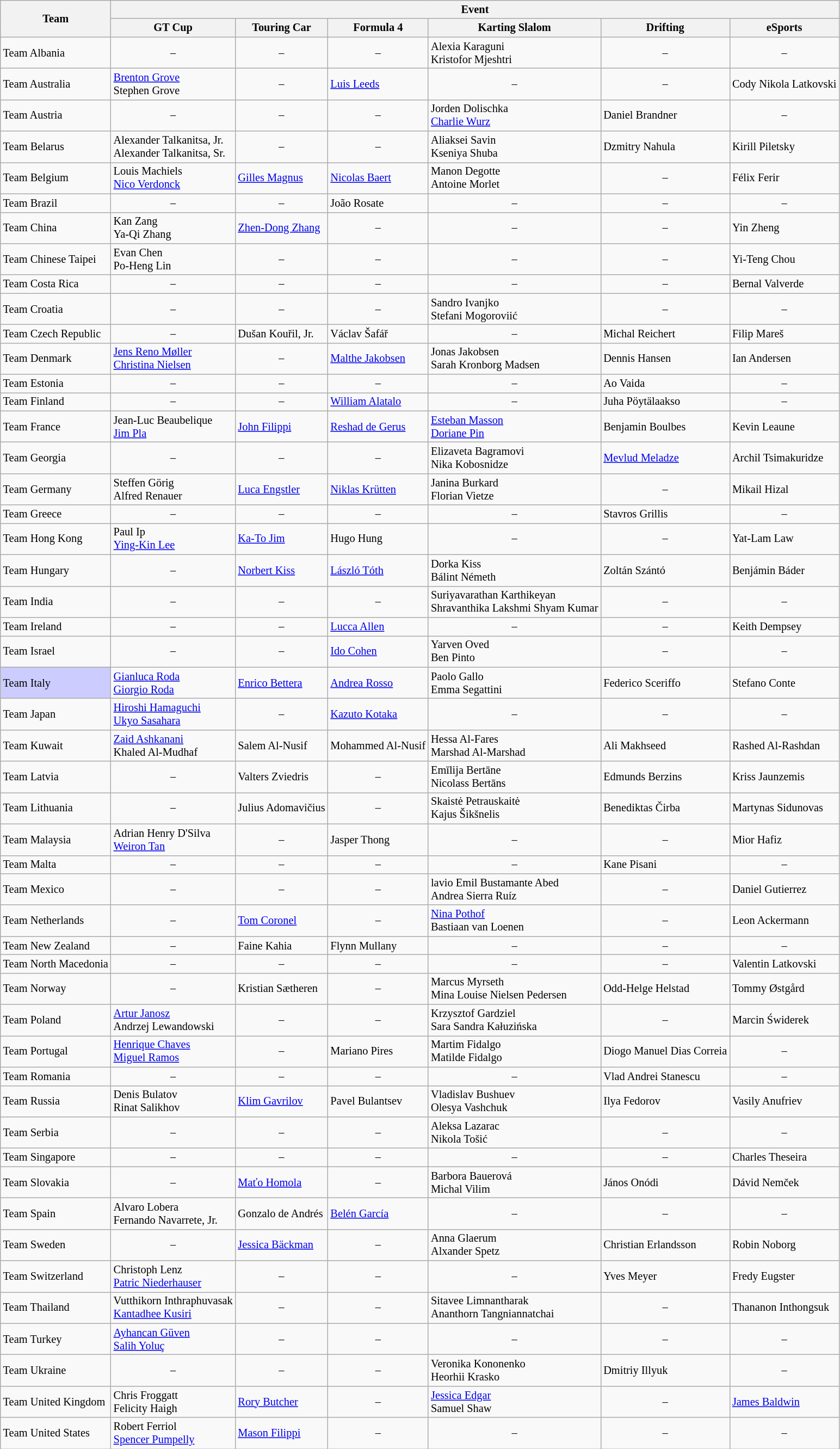<table class="wikitable" style="font-size: 85%">
<tr>
<th rowspan=2>Team</th>
<th colspan="6">Event</th>
</tr>
<tr>
<th>GT Cup</th>
<th>Touring Car</th>
<th>Formula 4</th>
<th>Karting Slalom</th>
<th>Drifting</th>
<th>eSports</th>
</tr>
<tr>
<td> Team Albania</td>
<td align=center>–</td>
<td align=center>–</td>
<td align=center>–</td>
<td>Alexia Karaguni <br>Kristofor Mjeshtri</td>
<td align=center>–</td>
<td align=center>–</td>
</tr>
<tr>
<td> Team Australia</td>
<td><a href='#'>Brenton Grove</a><br>Stephen Grove</td>
<td align=center>–</td>
<td><a href='#'>Luis Leeds</a></td>
<td align=center>–</td>
<td align=center>–</td>
<td>Cody Nikola Latkovski</td>
</tr>
<tr>
<td> Team Austria</td>
<td align=center>–</td>
<td align=center>–</td>
<td align=center>–</td>
<td>Jorden Dolischka <br><a href='#'>Charlie Wurz</a></td>
<td>Daniel Brandner</td>
<td align=center>–</td>
</tr>
<tr>
<td> Team Belarus</td>
<td>Alexander Talkanitsa, Jr. <br>Alexander Talkanitsa, Sr.</td>
<td align=center>–</td>
<td align=center>–</td>
<td>Aliaksei Savin <br>Kseniya Shuba</td>
<td>Dzmitry Nahula</td>
<td>Kirill Piletsky</td>
</tr>
<tr>
<td> Team Belgium</td>
<td>Louis Machiels <br><a href='#'>Nico Verdonck</a></td>
<td><a href='#'>Gilles Magnus</a></td>
<td><a href='#'>Nicolas Baert</a></td>
<td>Manon Degotte <br>Antoine Morlet</td>
<td align=center>–</td>
<td>Félix Ferir</td>
</tr>
<tr>
<td> Team Brazil</td>
<td align=center>–</td>
<td align=center>–</td>
<td>João Rosate</td>
<td align=center>–</td>
<td align=center>–</td>
<td align=center>–</td>
</tr>
<tr>
<td> Team China</td>
<td>Kan Zang <br>Ya-Qi Zhang</td>
<td><a href='#'>Zhen-Dong Zhang</a></td>
<td align=center>–</td>
<td align=center>–</td>
<td align=center>–</td>
<td>Yin Zheng</td>
</tr>
<tr>
<td> Team Chinese Taipei</td>
<td>Evan Chen<br>Po-Heng Lin</td>
<td align=center>–</td>
<td align=center>–</td>
<td align=center>–</td>
<td align=center>–</td>
<td>Yi-Teng Chou</td>
</tr>
<tr>
<td> Team Costa Rica</td>
<td align=center>–</td>
<td align=center>–</td>
<td align=center>–</td>
<td align=center>–</td>
<td align=center>–</td>
<td>Bernal Valverde</td>
</tr>
<tr>
<td> Team Croatia</td>
<td align=center>–</td>
<td align=center>–</td>
<td align=center>–</td>
<td>Sandro Ivanjko <br>Stefani Mogoroviić</td>
<td align=center>–</td>
<td align=center>–</td>
</tr>
<tr>
<td> Team Czech Republic</td>
<td align=center>–</td>
<td>Dušan Kouřil, Jr.</td>
<td>Václav Šafář</td>
<td align=center>–</td>
<td>Michal Reichert</td>
<td>Filip Mareš</td>
</tr>
<tr>
<td> Team Denmark</td>
<td><a href='#'>Jens Reno Møller</a> <br><a href='#'>Christina Nielsen</a></td>
<td align=center>–</td>
<td><a href='#'>Malthe Jakobsen</a></td>
<td>Jonas Jakobsen <br>Sarah Kronborg Madsen</td>
<td>Dennis Hansen</td>
<td>Ian Andersen</td>
</tr>
<tr>
<td> Team Estonia</td>
<td align=center>–</td>
<td align=center>–</td>
<td align=center>–</td>
<td align=center>–</td>
<td>Ao Vaida</td>
<td align=center>–</td>
</tr>
<tr>
<td> Team Finland</td>
<td align=center>–</td>
<td align=center>–</td>
<td><a href='#'>William Alatalo</a></td>
<td align=center>–</td>
<td>Juha Pöytälaakso</td>
<td align=center>–</td>
</tr>
<tr>
<td> Team France</td>
<td>Jean-Luc Beaubelique <br><a href='#'>Jim Pla</a></td>
<td><a href='#'>John Filippi</a></td>
<td><a href='#'>Reshad de Gerus</a></td>
<td><a href='#'>Esteban Masson</a> <br><a href='#'>Doriane Pin</a></td>
<td>Benjamin Boulbes</td>
<td>Kevin Leaune</td>
</tr>
<tr>
<td> Team Georgia</td>
<td align=center>–</td>
<td align=center>–</td>
<td align=center>–</td>
<td>Elizaveta Bagramovi <br>Nika Kobosnidze</td>
<td><a href='#'>Mevlud Meladze</a></td>
<td>Archil Tsimakuridze</td>
</tr>
<tr>
<td> Team Germany</td>
<td>Steffen Görig <br>Alfred Renauer</td>
<td><a href='#'>Luca Engstler</a></td>
<td><a href='#'>Niklas Krütten</a></td>
<td>Janina Burkard <br>Florian Vietze</td>
<td align=center>–</td>
<td>Mikail Hizal</td>
</tr>
<tr>
<td> Team Greece</td>
<td align=center>–</td>
<td align=center>–</td>
<td align=center>–</td>
<td align=center>–</td>
<td>Stavros Grillis</td>
<td align=center>–</td>
</tr>
<tr>
<td> Team Hong Kong</td>
<td>Paul Ip <br><a href='#'>Ying-Kin Lee</a></td>
<td><a href='#'>Ka-To Jim</a></td>
<td>Hugo Hung</td>
<td align=center>–</td>
<td align=center>–</td>
<td>Yat-Lam Law</td>
</tr>
<tr>
<td> Team Hungary</td>
<td align=center>–</td>
<td><a href='#'>Norbert Kiss</a></td>
<td><a href='#'>László Tóth</a></td>
<td>Dorka Kiss <br>Bálint Németh</td>
<td>Zoltán Szántó</td>
<td>Benjámin Báder</td>
</tr>
<tr>
<td> Team India</td>
<td align=center>–</td>
<td align=center>–</td>
<td align=center>–</td>
<td>Suriyavarathan Karthikeyan <br>Shravanthika Lakshmi Shyam Kumar</td>
<td align=center>–</td>
<td align=center>–</td>
</tr>
<tr>
<td> Team Ireland</td>
<td align=center>–</td>
<td align=center>–</td>
<td><a href='#'>Lucca Allen</a></td>
<td align=center>–</td>
<td align=center>–</td>
<td>Keith Dempsey</td>
</tr>
<tr>
<td> Team Israel</td>
<td align=center>–</td>
<td align=center>–</td>
<td><a href='#'>Ido Cohen</a></td>
<td>Yarven Oved <br>Ben Pinto</td>
<td align=center>–</td>
<td align=center>–</td>
</tr>
<tr>
<td style="background:#ccccff"> Team Italy</td>
<td><a href='#'>Gianluca Roda</a> <br><a href='#'>Giorgio Roda</a></td>
<td><a href='#'>Enrico Bettera</a></td>
<td><a href='#'>Andrea Rosso</a></td>
<td>Paolo Gallo<br>Emma Segattini</td>
<td>Federico Sceriffo</td>
<td>Stefano Conte</td>
</tr>
<tr>
<td> Team Japan</td>
<td><a href='#'>Hiroshi Hamaguchi</a> <br><a href='#'>Ukyo Sasahara</a></td>
<td align=center>–</td>
<td><a href='#'>Kazuto Kotaka</a></td>
<td align=center>–</td>
<td align=center>–</td>
<td align=center>–</td>
</tr>
<tr>
<td> Team Kuwait</td>
<td><a href='#'>Zaid Ashkanani</a> <br>Khaled Al-Mudhaf</td>
<td>Salem Al-Nusif</td>
<td>Mohammed Al-Nusif</td>
<td>Hessa Al-Fares <br>Marshad Al-Marshad</td>
<td>Ali Makhseed</td>
<td>Rashed Al-Rashdan</td>
</tr>
<tr>
<td> Team Latvia</td>
<td align=center>–</td>
<td>Valters Zviedris</td>
<td align=center>–</td>
<td>Emīlija Bertāne <br>Nicolass Bertāns</td>
<td>Edmunds Berzins</td>
<td>Kriss Jaunzemis</td>
</tr>
<tr>
<td> Team Lithuania</td>
<td align=center>–</td>
<td>Julius Adomavičius</td>
<td align=center>–</td>
<td>Skaistė Petrauskaitė <br>Kajus Šikšnelis</td>
<td>Benediktas Čirba</td>
<td>Martynas Sidunovas</td>
</tr>
<tr>
<td> Team Malaysia</td>
<td>Adrian Henry D'Silva <br><a href='#'>Weiron Tan</a></td>
<td align=center>–</td>
<td>Jasper Thong</td>
<td align=center>–</td>
<td align=center>–</td>
<td>Mior Hafiz</td>
</tr>
<tr>
<td> Team Malta</td>
<td align=center>–</td>
<td align=center>–</td>
<td align=center>–</td>
<td align=center>–</td>
<td>Kane Pisani</td>
<td align=center>–</td>
</tr>
<tr>
<td> Team Mexico</td>
<td align=center>–</td>
<td align=center>–</td>
<td align=center>–</td>
<td>lavio Emil Bustamante Abed <br>Andrea Sierra Ruíz</td>
<td align=center>–</td>
<td>Daniel Gutierrez</td>
</tr>
<tr>
<td> Team Netherlands</td>
<td align=center>–</td>
<td><a href='#'>Tom Coronel</a></td>
<td align=center>–</td>
<td><a href='#'>Nina Pothof</a> <br>Bastiaan van Loenen</td>
<td align=center>–</td>
<td>Leon Ackermann</td>
</tr>
<tr>
<td> Team New Zealand</td>
<td align=center>–</td>
<td>Faine Kahia</td>
<td>Flynn Mullany</td>
<td align=center>–</td>
<td align=center>–</td>
<td align=center>–</td>
</tr>
<tr>
<td> Team North Macedonia</td>
<td align=center>–</td>
<td align=center>–</td>
<td align=center>–</td>
<td align=center>–</td>
<td align=center>–</td>
<td>Valentin Latkovski</td>
</tr>
<tr>
<td> Team Norway</td>
<td align=center>–</td>
<td>Kristian Sætheren</td>
<td align=center>–</td>
<td>Marcus Myrseth <br>Mina Louise Nielsen Pedersen</td>
<td>Odd-Helge Helstad</td>
<td>Tommy Østgård</td>
</tr>
<tr>
<td> Team Poland</td>
<td><a href='#'>Artur Janosz</a> <br>Andrzej Lewandowski</td>
<td align=center>–</td>
<td align=center>–</td>
<td>Krzysztof Gardziel <br>Sara Sandra Kałuzińska</td>
<td align=center>–</td>
<td>Marcin Świderek</td>
</tr>
<tr>
<td> Team Portugal</td>
<td><a href='#'>Henrique Chaves</a> <br><a href='#'>Miguel Ramos</a></td>
<td align=center>–</td>
<td>Mariano Pires</td>
<td>Martim Fidalgo <br>Matilde Fidalgo</td>
<td>Diogo Manuel Dias Correia</td>
<td align=center>–</td>
</tr>
<tr>
<td> Team Romania</td>
<td align=center>–</td>
<td align=center>–</td>
<td align=center>–</td>
<td align=center>–</td>
<td>Vlad Andrei Stanescu</td>
<td align=center>–</td>
</tr>
<tr>
<td> Team Russia</td>
<td>Denis Bulatov <br>Rinat Salikhov</td>
<td><a href='#'>Klim Gavrilov</a></td>
<td>Pavel Bulantsev</td>
<td>Vladislav Bushuev <br>Olesya Vashchuk</td>
<td>Ilya Fedorov</td>
<td>Vasily Anufriev</td>
</tr>
<tr>
<td> Team Serbia</td>
<td align=center>–</td>
<td align=center>–</td>
<td align=center>–</td>
<td>Aleksa Lazarac <br>Nikola Tošić</td>
<td align=center>–</td>
<td align=center>–</td>
</tr>
<tr>
<td> Team Singapore</td>
<td align=center>–</td>
<td align=center>–</td>
<td align=center>–</td>
<td align=center>–</td>
<td align=center>–</td>
<td>Charles Theseira</td>
</tr>
<tr>
<td> Team Slovakia</td>
<td align=center>–</td>
<td><a href='#'>Maťo Homola</a></td>
<td align=center>–</td>
<td>Barbora Bauerová <br>Michal Vilim</td>
<td>János Onódi</td>
<td>Dávid Nemček</td>
</tr>
<tr>
<td> Team Spain</td>
<td>Alvaro Lobera <br>Fernando Navarrete, Jr.</td>
<td>Gonzalo de Andrés</td>
<td><a href='#'>Belén García</a></td>
<td align=center>–</td>
<td align=center>–</td>
<td align=center>–</td>
</tr>
<tr>
<td> Team Sweden</td>
<td align=center>–</td>
<td><a href='#'>Jessica Bäckman</a></td>
<td align=center>–</td>
<td>Anna Glaerum <br>Alxander Spetz</td>
<td>Christian Erlandsson</td>
<td>Robin Noborg</td>
</tr>
<tr>
<td> Team Switzerland</td>
<td>Christoph Lenz <br><a href='#'>Patric Niederhauser</a></td>
<td align=center>–</td>
<td align=center>–</td>
<td align=center>–</td>
<td>Yves Meyer</td>
<td>Fredy Eugster</td>
</tr>
<tr>
<td> Team Thailand</td>
<td>Vutthikorn Inthraphuvasak <br><a href='#'>Kantadhee Kusiri</a></td>
<td align=center>–</td>
<td align=center>–</td>
<td>Sitavee Limnantharak <br>Ananthorn Tangniannatchai</td>
<td align=center>–</td>
<td>Thananon Inthongsuk</td>
</tr>
<tr>
<td> Team Turkey</td>
<td><a href='#'>Ayhancan Güven</a> <br><a href='#'>Salih Yoluç</a></td>
<td align=center>–</td>
<td align=center>–</td>
<td align=center>–</td>
<td align=center>–</td>
<td align=center>–</td>
</tr>
<tr>
<td> Team Ukraine</td>
<td align=center>–</td>
<td align=center>–</td>
<td align=center>–</td>
<td>Veronika Kononenko <br>Heorhii Krasko</td>
<td>Dmitriy Illyuk</td>
<td align=center>–</td>
</tr>
<tr>
<td> Team United Kingdom</td>
<td>Chris Froggatt <br>Felicity Haigh</td>
<td><a href='#'>Rory Butcher</a></td>
<td align=center>–</td>
<td><a href='#'>Jessica Edgar</a> <br>Samuel Shaw</td>
<td align=center>–</td>
<td><a href='#'>James Baldwin</a></td>
</tr>
<tr>
<td> Team United States</td>
<td>Robert Ferriol <br><a href='#'>Spencer Pumpelly</a></td>
<td><a href='#'>Mason Filippi</a></td>
<td align=center>–</td>
<td align=center>–</td>
<td align=center>–</td>
<td align=center>–</td>
</tr>
</table>
